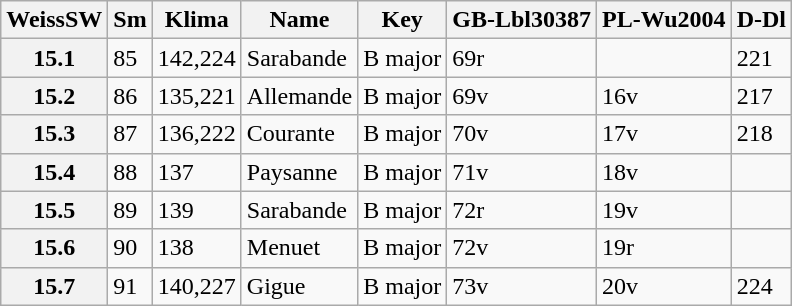<table border="1" class="wikitable sortable">
<tr>
<th data-sort-type="number">WeissSW</th>
<th>Sm</th>
<th>Klima</th>
<th class="unsortable">Name</th>
<th class="unsortable">Key</th>
<th>GB-Lbl30387</th>
<th>PL-Wu2004</th>
<th>D-Dl</th>
</tr>
<tr>
<th data-sort-value="1">15.1</th>
<td>85</td>
<td>142,224</td>
<td>Sarabande</td>
<td>B major</td>
<td>69r</td>
<td></td>
<td>221</td>
</tr>
<tr>
<th data-sort-value="2">15.2</th>
<td>86</td>
<td>135,221</td>
<td>Allemande</td>
<td>B major</td>
<td>69v</td>
<td>16v</td>
<td>217</td>
</tr>
<tr>
<th data-sort-value="3">15.3</th>
<td>87</td>
<td>136,222</td>
<td>Courante</td>
<td>B major</td>
<td>70v</td>
<td>17v</td>
<td>218</td>
</tr>
<tr>
<th data-sort-value="4">15.4</th>
<td>88</td>
<td>137</td>
<td>Paysanne</td>
<td>B major</td>
<td>71v</td>
<td>18v</td>
<td></td>
</tr>
<tr>
<th data-sort-value="5">15.5</th>
<td>89</td>
<td>139</td>
<td>Sarabande</td>
<td>B major</td>
<td>72r</td>
<td>19v</td>
<td></td>
</tr>
<tr>
<th data-sort-value="6">15.6</th>
<td>90</td>
<td>138</td>
<td>Menuet</td>
<td>B major</td>
<td>72v</td>
<td>19r</td>
<td></td>
</tr>
<tr>
<th data-sort-value="7">15.7</th>
<td>91</td>
<td>140,227</td>
<td>Gigue</td>
<td>B major</td>
<td>73v</td>
<td>20v</td>
<td>224</td>
</tr>
</table>
